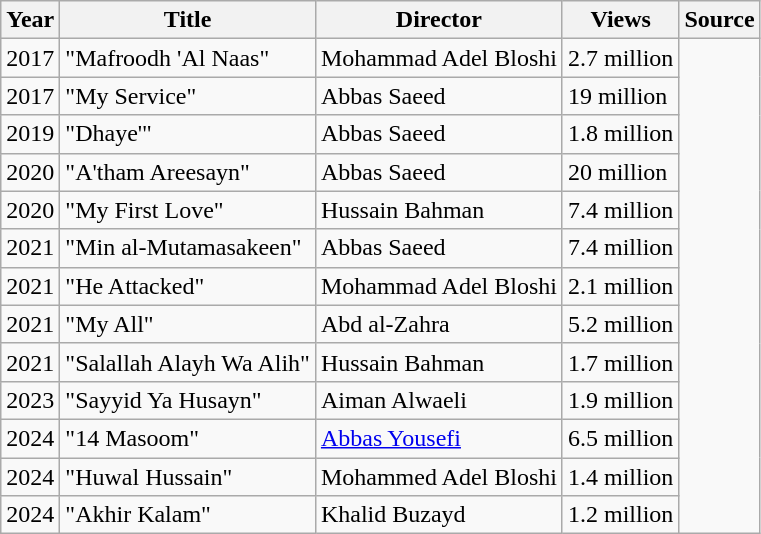<table class="wikitable">
<tr>
<th>Year</th>
<th>Title</th>
<th>Director</th>
<th>Views</th>
<th>Source</th>
</tr>
<tr>
<td>2017</td>
<td>"Mafroodh 'Al Naas"</td>
<td>Mohammad Adel Bloshi</td>
<td>2.7 million</td>
<td rowspan="13"></td>
</tr>
<tr>
<td>2017</td>
<td>"My Service"</td>
<td>Abbas Saeed</td>
<td>19 million</td>
</tr>
<tr>
<td>2019</td>
<td>"Dhaye'"</td>
<td>Abbas Saeed</td>
<td>1.8 million</td>
</tr>
<tr>
<td>2020</td>
<td>"A'tham Areesayn"</td>
<td>Abbas Saeed</td>
<td>20 million</td>
</tr>
<tr>
<td>2020</td>
<td>"My First Love"</td>
<td>Hussain Bahman</td>
<td>7.4 million</td>
</tr>
<tr>
<td>2021</td>
<td>"Min al-Mutamasakeen"</td>
<td>Abbas Saeed</td>
<td>7.4 million</td>
</tr>
<tr>
<td>2021</td>
<td>"He Attacked"</td>
<td>Mohammad Adel Bloshi</td>
<td>2.1 million</td>
</tr>
<tr>
<td>2021</td>
<td>"My All"</td>
<td>Abd al-Zahra</td>
<td>5.2 million</td>
</tr>
<tr>
<td>2021</td>
<td>"Salallah Alayh Wa Alih"</td>
<td>Hussain Bahman</td>
<td>1.7 million</td>
</tr>
<tr>
<td>2023</td>
<td>"Sayyid Ya Husayn"</td>
<td>Aiman Alwaeli</td>
<td>1.9 million</td>
</tr>
<tr>
<td>2024</td>
<td>"14 Masoom"</td>
<td><a href='#'>Abbas Yousefi</a></td>
<td>6.5 million</td>
</tr>
<tr>
<td>2024</td>
<td>"Huwal Hussain"</td>
<td>Mohammed Adel Bloshi</td>
<td>1.4 million</td>
</tr>
<tr>
<td>2024</td>
<td>"Akhir Kalam"</td>
<td>Khalid Buzayd</td>
<td>1.2 million</td>
</tr>
</table>
